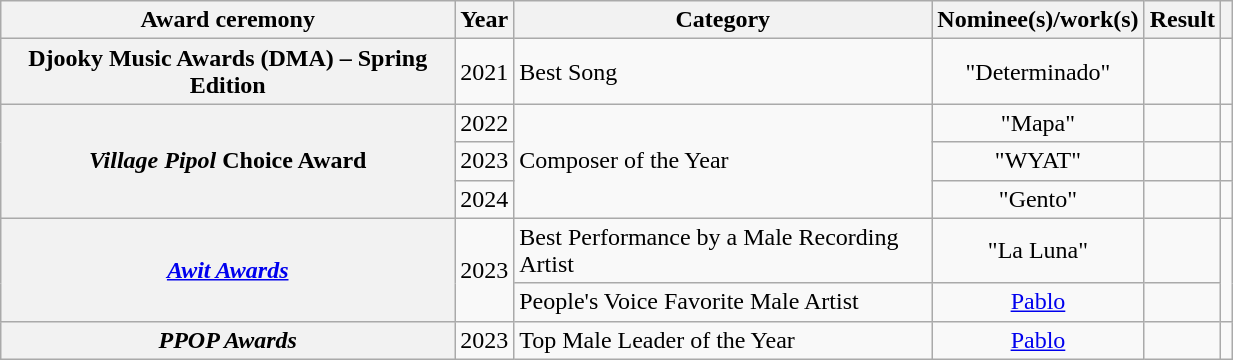<table class="wikitable sortable plainrowheaders" style="width: 65%;">
<tr>
<th scope="col">Award ceremony</th>
<th scope="col">Year</th>
<th scope="col">Category</th>
<th scope="col">Nominee(s)/work(s)</th>
<th scope="col">Result</th>
<th scope="col" class="unsortable"></th>
</tr>
<tr>
<th scope="row" align="center">Djooky Music Awards (DMA) – Spring Edition</th>
<td align="center">2021</td>
<td scope="row">Best Song</td>
<td scope="row" align="center">"Determinado"</td>
<td></td>
<td align="center"></td>
</tr>
<tr>
<th scope="row" rowspan="3" align="center"><em>Village Pipol</em> Choice Award</th>
<td align="center">2022</td>
<td scope="row" rowspan="3">Composer of the Year</td>
<td scope="row" align="center">"Mapa"</td>
<td></td>
<td align="center"></td>
</tr>
<tr>
<td align="center">2023</td>
<td scope="row" align="center">"WYAT"</td>
<td></td>
<td align="center"></td>
</tr>
<tr>
<td align="center">2024</td>
<td scope="row" align="center">"Gento"</td>
<td></td>
<td align="center"></td>
</tr>
<tr>
<th rowspan="2" scope="row"><em><a href='#'>Awit Awards</a></em></th>
<td rowspan="2" align="center">2023</td>
<td scope="row">Best Performance by a Male Recording Artist</td>
<td scope="row" align="center">"La Luna"</td>
<td></td>
<td rowspan="2" align="center"></td>
</tr>
<tr>
<td scope="row">People's Voice Favorite Male Artist</td>
<td scope="row" align="center"><a href='#'>Pablo</a></td>
<td></td>
</tr>
<tr>
<th rowspan="1" scope="row" align="center"><em>PPOP Awards</em></th>
<td rowspan="1" align="center">2023</td>
<td>Top Male Leader of the Year</td>
<td align="center"><a href='#'>Pablo</a></td>
<td></td>
<td rowspan="1" align="center"></td>
</tr>
</table>
